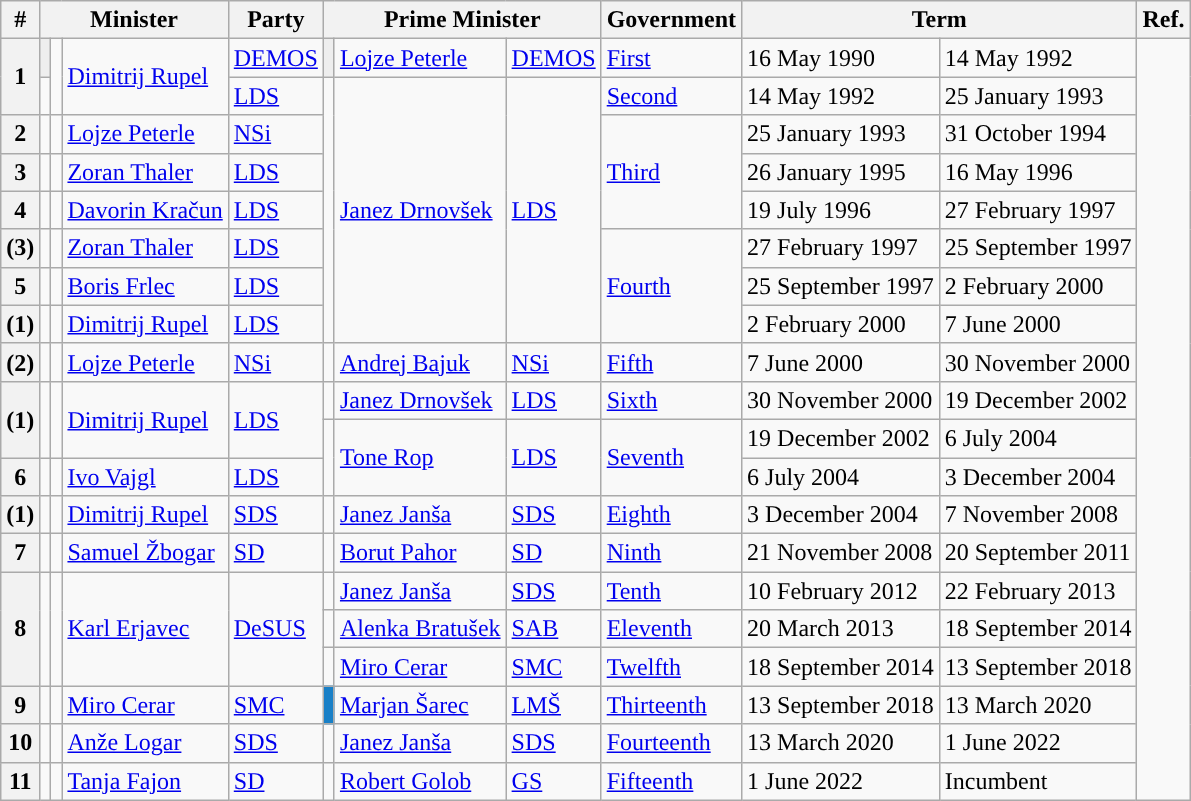<table class="wikitable">
<tr>
<th>#</th>
<th colspan="3">Minister</th>
<th>Party</th>
<th colspan="3">Prime Minister</th>
<th>Government</th>
<th colspan="2">Term</th>
<th>Ref.</th>
</tr>
<tr>
<th rowspan="2"><strong>1</strong></th>
<td style="background:#EEEEEE"></td>
<td rowspan="2"></td>
<td rowspan="2"><a href='#'>Dimitrij Rupel</a></td>
<td><a href='#'>DEMOS</a></td>
<td style="background:#EEEEEE"></td>
<td><a href='#'>Lojze Peterle</a></td>
<td><a href='#'>DEMOS</a></td>
<td><a href='#'>First</a></td>
<td>16 May 1990</td>
<td>14 May 1992</td>
<td rowspan="20"></td>
</tr>
<tr>
<td style="background-color: "></td>
<td><a href='#'>LDS</a></td>
<td rowspan="7" style="background-color: "></td>
<td rowspan="7"><a href='#'>Janez Drnovšek</a></td>
<td rowspan="7"><a href='#'>LDS</a></td>
<td><a href='#'>Second</a></td>
<td>14 May 1992</td>
<td>25 January 1993</td>
</tr>
<tr>
<th><strong>2</strong></th>
<td style="background:"></td>
<td></td>
<td><a href='#'>Lojze Peterle</a></td>
<td><a href='#'>NSi</a></td>
<td rowspan="3"><a href='#'>Third</a></td>
<td>25 January 1993</td>
<td>31 October 1994</td>
</tr>
<tr>
<th><strong>3</strong></th>
<td style="background-color: "></td>
<td></td>
<td><a href='#'>Zoran Thaler</a></td>
<td><a href='#'>LDS</a></td>
<td>26 January 1995</td>
<td>16 May 1996</td>
</tr>
<tr>
<th><strong>4</strong></th>
<td style="background-color: "></td>
<td></td>
<td><a href='#'>Davorin Kračun</a></td>
<td><a href='#'>LDS</a></td>
<td>19 July 1996</td>
<td>27 February 1997</td>
</tr>
<tr>
<th><strong>(3)</strong></th>
<td style="background-color: "></td>
<td></td>
<td><a href='#'>Zoran Thaler</a></td>
<td><a href='#'>LDS</a></td>
<td rowspan="3"><a href='#'>Fourth</a></td>
<td>27 February 1997</td>
<td>25 September 1997</td>
</tr>
<tr>
<th><strong>5</strong></th>
<td style="background-color: "></td>
<td></td>
<td><a href='#'>Boris Frlec</a></td>
<td><a href='#'>LDS</a></td>
<td>25 September 1997</td>
<td>2 February 2000</td>
</tr>
<tr>
<th><strong>(1)</strong></th>
<td style="background-color: "></td>
<td></td>
<td><a href='#'>Dimitrij Rupel</a></td>
<td><a href='#'>LDS</a></td>
<td>2 February 2000</td>
<td>7 June 2000</td>
</tr>
<tr>
<th><strong>(2)</strong></th>
<td style="background:"></td>
<td></td>
<td><a href='#'>Lojze Peterle</a></td>
<td><a href='#'>NSi</a></td>
<td style="background:"></td>
<td><a href='#'>Andrej Bajuk</a></td>
<td><a href='#'>NSi</a></td>
<td><a href='#'>Fifth</a></td>
<td>7 June 2000</td>
<td>30 November 2000</td>
</tr>
<tr>
<th rowspan="2"><strong>(1)</strong></th>
<td rowspan="2" style="background-color: "></td>
<td rowspan="2"></td>
<td rowspan="2"><a href='#'>Dimitrij Rupel</a></td>
<td rowspan="2"><a href='#'>LDS</a></td>
<td style="background-color: "></td>
<td><a href='#'>Janez Drnovšek</a></td>
<td><a href='#'>LDS</a></td>
<td><a href='#'>Sixth</a></td>
<td>30 November 2000</td>
<td>19 December 2002</td>
</tr>
<tr>
<td rowspan="2" style="background-color: "></td>
<td rowspan="2"><a href='#'>Tone Rop</a></td>
<td rowspan="2"><a href='#'>LDS</a></td>
<td rowspan="2"><a href='#'>Seventh</a></td>
<td>19 December 2002</td>
<td>6 July 2004</td>
</tr>
<tr>
<th><strong>6</strong></th>
<td style="background-color: "></td>
<td></td>
<td><a href='#'>Ivo Vajgl</a></td>
<td><a href='#'>LDS</a></td>
<td>6 July 2004</td>
<td>3 December 2004</td>
</tr>
<tr>
<th><strong>(1)</strong></th>
<td style="background:"></td>
<td></td>
<td><a href='#'>Dimitrij Rupel</a></td>
<td><a href='#'>SDS</a></td>
<td style="background:"></td>
<td><a href='#'>Janez Janša</a></td>
<td><a href='#'>SDS</a></td>
<td><a href='#'>Eighth</a></td>
<td>3 December 2004</td>
<td>7 November 2008</td>
</tr>
<tr>
<th><strong>7</strong></th>
<td style="background-color: "></td>
<td></td>
<td><a href='#'>Samuel Žbogar</a></td>
<td><a href='#'>SD</a></td>
<td style="background-color: "></td>
<td><a href='#'>Borut Pahor</a></td>
<td><a href='#'>SD</a></td>
<td><a href='#'>Ninth</a></td>
<td>21 November 2008</td>
<td>20 September 2011</td>
</tr>
<tr>
<th rowspan="3"><strong>8</strong></th>
<td rowspan="3" style="background:"></td>
<td rowspan="3"></td>
<td rowspan="3"><a href='#'>Karl Erjavec</a></td>
<td rowspan="3"><a href='#'>DeSUS</a></td>
<td style="background:"></td>
<td><a href='#'>Janez Janša</a></td>
<td><a href='#'>SDS</a></td>
<td><a href='#'>Tenth</a></td>
<td>10 February 2012</td>
<td>22 February 2013</td>
</tr>
<tr>
<td style="background:"></td>
<td><a href='#'>Alenka Bratušek</a></td>
<td><a href='#'>SAB</a></td>
<td><a href='#'>Eleventh</a></td>
<td>20 March 2013</td>
<td>18 September 2014</td>
</tr>
<tr>
<td style="background-color: "></td>
<td><a href='#'>Miro Cerar</a></td>
<td><a href='#'>SMC</a></td>
<td><a href='#'>Twelfth</a></td>
<td>18 September 2014</td>
<td>13 September 2018</td>
</tr>
<tr>
<th><strong>9</strong></th>
<td style="background-color: "></td>
<td></td>
<td><a href='#'>Miro Cerar</a></td>
<td><a href='#'>SMC</a></td>
<td style="background:#1980C7"></td>
<td><a href='#'>Marjan Šarec</a></td>
<td><a href='#'>LMŠ</a></td>
<td><a href='#'>Thirteenth</a></td>
<td>13 September 2018</td>
<td>13 March 2020</td>
</tr>
<tr>
<th>10</th>
<td style="background-color: "></td>
<td></td>
<td><a href='#'>Anže Logar</a></td>
<td><a href='#'>SDS</a></td>
<td style="background:"></td>
<td><a href='#'>Janez Janša</a></td>
<td><a href='#'>SDS</a></td>
<td><a href='#'>Fourteenth</a></td>
<td>13 March 2020</td>
<td>1 June 2022</td>
</tr>
<tr>
<th>11</th>
<td style="background-color: "></td>
<td></td>
<td><a href='#'>Tanja Fajon</a></td>
<td><a href='#'>SD</a></td>
<td style="background:"></td>
<td><a href='#'>Robert Golob</a></td>
<td><a href='#'>GS</a></td>
<td><a href='#'>Fifteenth</a></td>
<td>1 June 2022</td>
<td>Incumbent</td>
</tr>
</table>
